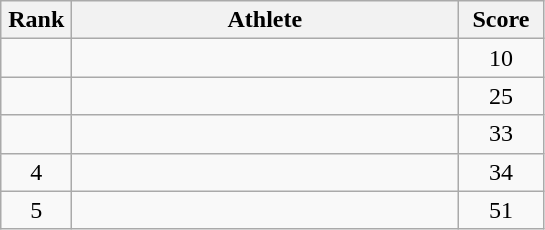<table class=wikitable style="text-align:center">
<tr>
<th width=40>Rank</th>
<th width=250>Athlete</th>
<th width=50>Score</th>
</tr>
<tr>
<td></td>
<td style="text-align:left"></td>
<td>10</td>
</tr>
<tr>
<td></td>
<td style="text-align:left"></td>
<td>25</td>
</tr>
<tr>
<td></td>
<td style="text-align:left"></td>
<td>33</td>
</tr>
<tr>
<td>4</td>
<td style="text-align:left"></td>
<td>34</td>
</tr>
<tr>
<td>5</td>
<td style="text-align:left"></td>
<td>51</td>
</tr>
</table>
